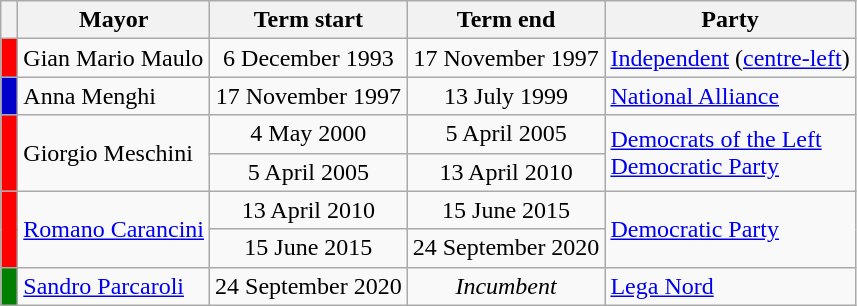<table class="wikitable">
<tr>
<th class=unsortable> </th>
<th>Mayor</th>
<th>Term start</th>
<th>Term end</th>
<th>Party</th>
</tr>
<tr>
<th style="background:#FF0000;"></th>
<td>Gian Mario Maulo</td>
<td align=center>6 December 1993</td>
<td align=center>17 November 1997</td>
<td><a href='#'>Independent</a> (<a href='#'>centre-left</a>)</td>
</tr>
<tr>
<th style="background:#0000CD;"></th>
<td>Anna Menghi</td>
<td align=center>17 November 1997</td>
<td align=center>13 July 1999</td>
<td><a href='#'>National Alliance</a></td>
</tr>
<tr>
<th rowspan=2 style="background:#FF0000;"></th>
<td rowspan=2>Giorgio Meschini</td>
<td align=center>4 May 2000</td>
<td align=center>5 April 2005</td>
<td rowspan=2><a href='#'>Democrats of the Left</a><br><a href='#'>Democratic Party</a></td>
</tr>
<tr>
<td align=center>5 April 2005</td>
<td align=center>13 April 2010</td>
</tr>
<tr>
<th rowspan=2 style="background:#FF0000;"></th>
<td rowspan=2><a href='#'>Romano Carancini</a></td>
<td align=center>13 April 2010</td>
<td align=center>15 June 2015</td>
<td rowspan=2><a href='#'>Democratic Party</a></td>
</tr>
<tr>
<td align=center>15 June 2015</td>
<td align=center>24 September 2020</td>
</tr>
<tr>
<th style="background:#008000;"></th>
<td><a href='#'>Sandro Parcaroli</a></td>
<td align=center>24 September 2020</td>
<td align=center><em>Incumbent</em></td>
<td><a href='#'>Lega Nord</a></td>
</tr>
</table>
